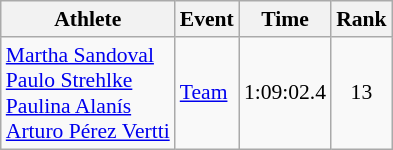<table class=wikitable style="font-size:90%;">
<tr>
<th>Athlete</th>
<th>Event</th>
<th>Time</th>
<th>Rank</th>
</tr>
<tr style="text-align:center">
<td style="text-align:left"><a href='#'>Martha Sandoval</a><br><a href='#'>Paulo Strehlke</a><br><a href='#'>Paulina Alanís</a><br><a href='#'>Arturo Pérez Vertti</a></td>
<td style="text-align:left"><a href='#'>Team</a></td>
<td>1:09:02.4</td>
<td>13</td>
</tr>
</table>
